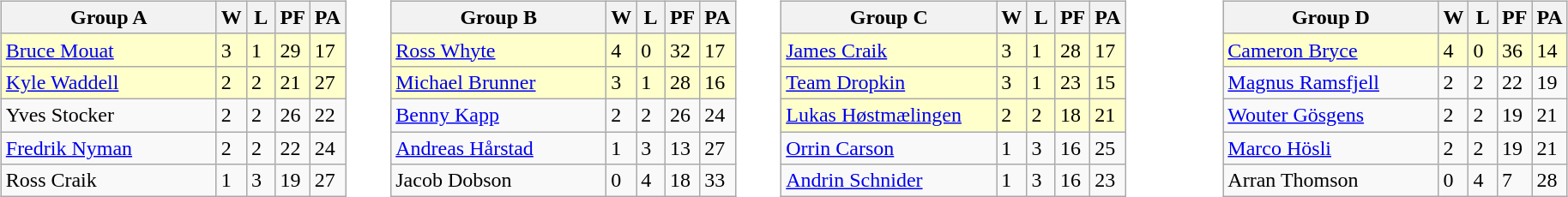<table table>
<tr>
<td valign=top width=10%><br><table class=wikitable>
<tr>
<th width=160>Group A</th>
<th width=15>W</th>
<th width=15>L</th>
<th width=15>PF</th>
<th width=15>PA</th>
</tr>
<tr bgcolor=#ffffcc>
<td> <a href='#'>Bruce Mouat</a></td>
<td>3</td>
<td>1</td>
<td>29</td>
<td>17</td>
</tr>
<tr bgcolor=#ffffcc>
<td> <a href='#'>Kyle Waddell</a></td>
<td>2</td>
<td>2</td>
<td>21</td>
<td>27</td>
</tr>
<tr>
<td> Yves Stocker</td>
<td>2</td>
<td>2</td>
<td>26</td>
<td>22</td>
</tr>
<tr>
<td> <a href='#'>Fredrik Nyman</a></td>
<td>2</td>
<td>2</td>
<td>22</td>
<td>24</td>
</tr>
<tr>
<td> Ross Craik</td>
<td>1</td>
<td>3</td>
<td>19</td>
<td>27</td>
</tr>
</table>
</td>
<td valign=top width=10%><br><table class=wikitable>
<tr>
<th width=160>Group B</th>
<th width=15>W</th>
<th width=15>L</th>
<th width=15>PF</th>
<th width=15>PA</th>
</tr>
<tr bgcolor=#ffffcc>
<td> <a href='#'>Ross Whyte</a></td>
<td>4</td>
<td>0</td>
<td>32</td>
<td>17</td>
</tr>
<tr bgcolor=#ffffcc>
<td> <a href='#'>Michael Brunner</a></td>
<td>3</td>
<td>1</td>
<td>28</td>
<td>16</td>
</tr>
<tr>
<td> <a href='#'>Benny Kapp</a></td>
<td>2</td>
<td>2</td>
<td>26</td>
<td>24</td>
</tr>
<tr>
<td> <a href='#'>Andreas Hårstad</a></td>
<td>1</td>
<td>3</td>
<td>13</td>
<td>27</td>
</tr>
<tr>
<td> Jacob Dobson</td>
<td>0</td>
<td>4</td>
<td>18</td>
<td>33</td>
</tr>
</table>
</td>
<td valign=top width=10%><br><table class=wikitable>
<tr>
<th width=160>Group C</th>
<th width=15>W</th>
<th width=15>L</th>
<th width=15>PF</th>
<th width=15>PA</th>
</tr>
<tr bgcolor=#ffffcc>
<td> <a href='#'>James Craik</a></td>
<td>3</td>
<td>1</td>
<td>28</td>
<td>17</td>
</tr>
<tr bgcolor=#ffffcc>
<td> <a href='#'>Team Dropkin</a></td>
<td>3</td>
<td>1</td>
<td>23</td>
<td>15</td>
</tr>
<tr bgcolor=#ffffcc>
<td> <a href='#'>Lukas Høstmælingen</a></td>
<td>2</td>
<td>2</td>
<td>18</td>
<td>21</td>
</tr>
<tr>
<td> <a href='#'>Orrin Carson</a></td>
<td>1</td>
<td>3</td>
<td>16</td>
<td>25</td>
</tr>
<tr>
<td> <a href='#'>Andrin Schnider</a></td>
<td>1</td>
<td>3</td>
<td>16</td>
<td>23</td>
</tr>
</table>
</td>
<td valign=top width=10%><br><table class=wikitable>
<tr>
<th width=160>Group D</th>
<th width=15>W</th>
<th width=15>L</th>
<th width=15>PF</th>
<th width=15>PA</th>
</tr>
<tr bgcolor=#ffffcc>
<td> <a href='#'>Cameron Bryce</a></td>
<td>4</td>
<td>0</td>
<td>36</td>
<td>14</td>
</tr>
<tr>
<td> <a href='#'>Magnus Ramsfjell</a></td>
<td>2</td>
<td>2</td>
<td>22</td>
<td>19</td>
</tr>
<tr>
<td> <a href='#'>Wouter Gösgens</a></td>
<td>2</td>
<td>2</td>
<td>19</td>
<td>21</td>
</tr>
<tr>
<td> <a href='#'>Marco Hösli</a></td>
<td>2</td>
<td>2</td>
<td>19</td>
<td>21</td>
</tr>
<tr>
<td> Arran Thomson</td>
<td>0</td>
<td>4</td>
<td>7</td>
<td>28</td>
</tr>
</table>
</td>
</tr>
</table>
